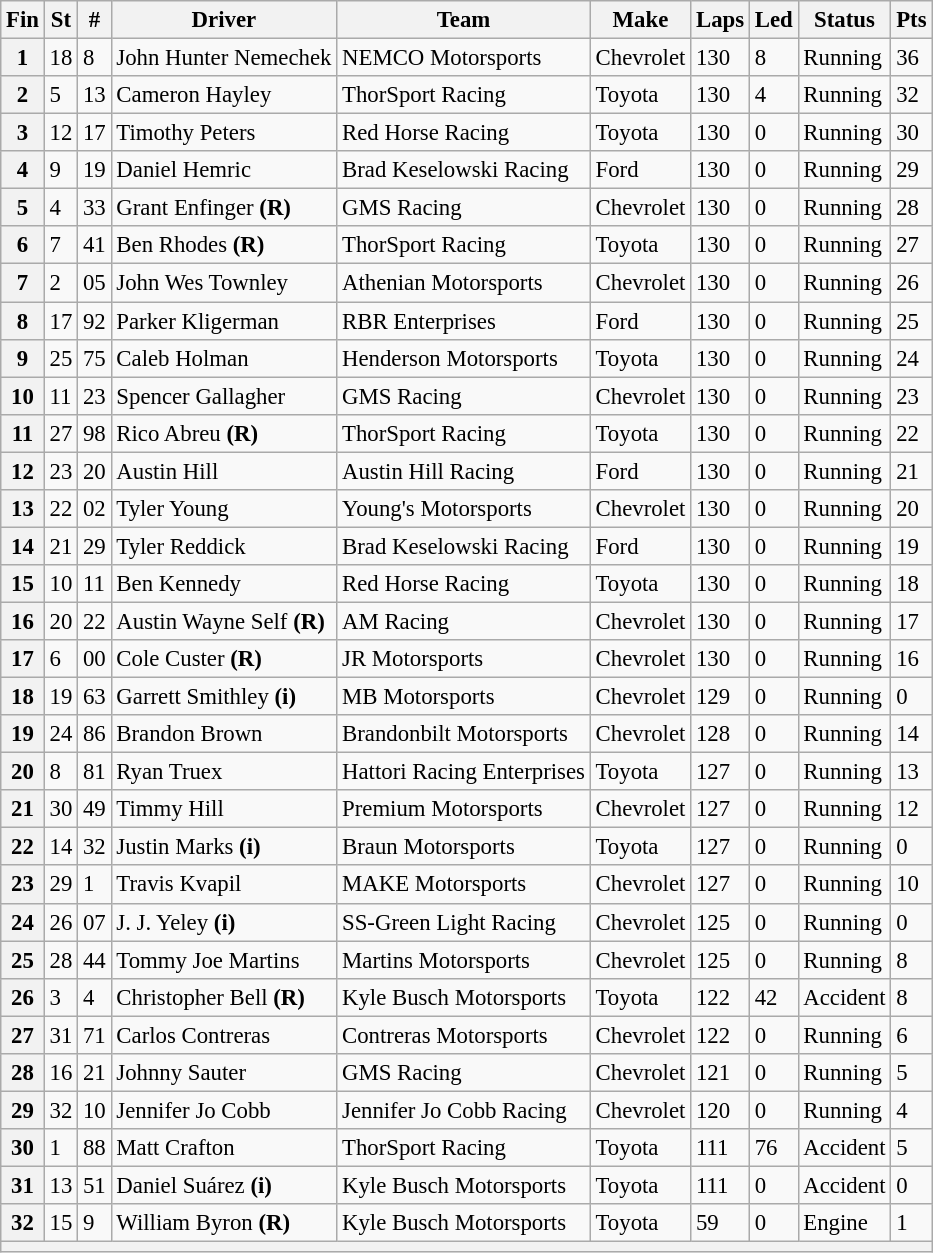<table class="wikitable" style="font-size:95%">
<tr>
<th>Fin</th>
<th>St</th>
<th>#</th>
<th>Driver</th>
<th>Team</th>
<th>Make</th>
<th>Laps</th>
<th>Led</th>
<th>Status</th>
<th>Pts</th>
</tr>
<tr>
<th>1</th>
<td>18</td>
<td>8</td>
<td>John Hunter Nemechek</td>
<td>NEMCO Motorsports</td>
<td>Chevrolet</td>
<td>130</td>
<td>8</td>
<td>Running</td>
<td>36</td>
</tr>
<tr>
<th>2</th>
<td>5</td>
<td>13</td>
<td>Cameron Hayley</td>
<td>ThorSport Racing</td>
<td>Toyota</td>
<td>130</td>
<td>4</td>
<td>Running</td>
<td>32</td>
</tr>
<tr>
<th>3</th>
<td>12</td>
<td>17</td>
<td>Timothy Peters</td>
<td>Red Horse Racing</td>
<td>Toyota</td>
<td>130</td>
<td>0</td>
<td>Running</td>
<td>30</td>
</tr>
<tr>
<th>4</th>
<td>9</td>
<td>19</td>
<td>Daniel Hemric</td>
<td>Brad Keselowski Racing</td>
<td>Ford</td>
<td>130</td>
<td>0</td>
<td>Running</td>
<td>29</td>
</tr>
<tr>
<th>5</th>
<td>4</td>
<td>33</td>
<td>Grant Enfinger <strong>(R)</strong></td>
<td>GMS Racing</td>
<td>Chevrolet</td>
<td>130</td>
<td>0</td>
<td>Running</td>
<td>28</td>
</tr>
<tr>
<th>6</th>
<td>7</td>
<td>41</td>
<td>Ben Rhodes <strong>(R)</strong></td>
<td>ThorSport Racing</td>
<td>Toyota</td>
<td>130</td>
<td>0</td>
<td>Running</td>
<td>27</td>
</tr>
<tr>
<th>7</th>
<td>2</td>
<td>05</td>
<td>John Wes Townley</td>
<td>Athenian Motorsports</td>
<td>Chevrolet</td>
<td>130</td>
<td>0</td>
<td>Running</td>
<td>26</td>
</tr>
<tr>
<th>8</th>
<td>17</td>
<td>92</td>
<td>Parker Kligerman</td>
<td>RBR Enterprises</td>
<td>Ford</td>
<td>130</td>
<td>0</td>
<td>Running</td>
<td>25</td>
</tr>
<tr>
<th>9</th>
<td>25</td>
<td>75</td>
<td>Caleb Holman</td>
<td>Henderson Motorsports</td>
<td>Toyota</td>
<td>130</td>
<td>0</td>
<td>Running</td>
<td>24</td>
</tr>
<tr>
<th>10</th>
<td>11</td>
<td>23</td>
<td>Spencer Gallagher</td>
<td>GMS Racing</td>
<td>Chevrolet</td>
<td>130</td>
<td>0</td>
<td>Running</td>
<td>23</td>
</tr>
<tr>
<th>11</th>
<td>27</td>
<td>98</td>
<td>Rico Abreu <strong>(R)</strong></td>
<td>ThorSport Racing</td>
<td>Toyota</td>
<td>130</td>
<td>0</td>
<td>Running</td>
<td>22</td>
</tr>
<tr>
<th>12</th>
<td>23</td>
<td>20</td>
<td>Austin Hill</td>
<td>Austin Hill Racing</td>
<td>Ford</td>
<td>130</td>
<td>0</td>
<td>Running</td>
<td>21</td>
</tr>
<tr>
<th>13</th>
<td>22</td>
<td>02</td>
<td>Tyler Young</td>
<td>Young's Motorsports</td>
<td>Chevrolet</td>
<td>130</td>
<td>0</td>
<td>Running</td>
<td>20</td>
</tr>
<tr>
<th>14</th>
<td>21</td>
<td>29</td>
<td>Tyler Reddick</td>
<td>Brad Keselowski Racing</td>
<td>Ford</td>
<td>130</td>
<td>0</td>
<td>Running</td>
<td>19</td>
</tr>
<tr>
<th>15</th>
<td>10</td>
<td>11</td>
<td>Ben Kennedy</td>
<td>Red Horse Racing</td>
<td>Toyota</td>
<td>130</td>
<td>0</td>
<td>Running</td>
<td>18</td>
</tr>
<tr>
<th>16</th>
<td>20</td>
<td>22</td>
<td>Austin Wayne Self <strong>(R)</strong></td>
<td>AM Racing</td>
<td>Chevrolet</td>
<td>130</td>
<td>0</td>
<td>Running</td>
<td>17</td>
</tr>
<tr>
<th>17</th>
<td>6</td>
<td>00</td>
<td>Cole Custer <strong>(R)</strong></td>
<td>JR Motorsports</td>
<td>Chevrolet</td>
<td>130</td>
<td>0</td>
<td>Running</td>
<td>16</td>
</tr>
<tr>
<th>18</th>
<td>19</td>
<td>63</td>
<td>Garrett Smithley <strong>(i)</strong></td>
<td>MB Motorsports</td>
<td>Chevrolet</td>
<td>129</td>
<td>0</td>
<td>Running</td>
<td>0</td>
</tr>
<tr>
<th>19</th>
<td>24</td>
<td>86</td>
<td>Brandon Brown</td>
<td>Brandonbilt Motorsports</td>
<td>Chevrolet</td>
<td>128</td>
<td>0</td>
<td>Running</td>
<td>14</td>
</tr>
<tr>
<th>20</th>
<td>8</td>
<td>81</td>
<td>Ryan Truex</td>
<td>Hattori Racing Enterprises</td>
<td>Toyota</td>
<td>127</td>
<td>0</td>
<td>Running</td>
<td>13</td>
</tr>
<tr>
<th>21</th>
<td>30</td>
<td>49</td>
<td>Timmy Hill</td>
<td>Premium Motorsports</td>
<td>Chevrolet</td>
<td>127</td>
<td>0</td>
<td>Running</td>
<td>12</td>
</tr>
<tr>
<th>22</th>
<td>14</td>
<td>32</td>
<td>Justin Marks <strong>(i)</strong></td>
<td>Braun Motorsports</td>
<td>Toyota</td>
<td>127</td>
<td>0</td>
<td>Running</td>
<td>0</td>
</tr>
<tr>
<th>23</th>
<td>29</td>
<td>1</td>
<td>Travis Kvapil</td>
<td>MAKE Motorsports</td>
<td>Chevrolet</td>
<td>127</td>
<td>0</td>
<td>Running</td>
<td>10</td>
</tr>
<tr>
<th>24</th>
<td>26</td>
<td>07</td>
<td>J. J. Yeley <strong>(i)</strong></td>
<td>SS-Green Light Racing</td>
<td>Chevrolet</td>
<td>125</td>
<td>0</td>
<td>Running</td>
<td>0</td>
</tr>
<tr>
<th>25</th>
<td>28</td>
<td>44</td>
<td>Tommy Joe Martins</td>
<td>Martins Motorsports</td>
<td>Chevrolet</td>
<td>125</td>
<td>0</td>
<td>Running</td>
<td>8</td>
</tr>
<tr>
<th>26</th>
<td>3</td>
<td>4</td>
<td>Christopher Bell <strong>(R)</strong></td>
<td>Kyle Busch Motorsports</td>
<td>Toyota</td>
<td>122</td>
<td>42</td>
<td>Accident</td>
<td>8</td>
</tr>
<tr>
<th>27</th>
<td>31</td>
<td>71</td>
<td>Carlos Contreras</td>
<td>Contreras Motorsports</td>
<td>Chevrolet</td>
<td>122</td>
<td>0</td>
<td>Running</td>
<td>6</td>
</tr>
<tr>
<th>28</th>
<td>16</td>
<td>21</td>
<td>Johnny Sauter</td>
<td>GMS Racing</td>
<td>Chevrolet</td>
<td>121</td>
<td>0</td>
<td>Running</td>
<td>5</td>
</tr>
<tr>
<th>29</th>
<td>32</td>
<td>10</td>
<td>Jennifer Jo Cobb</td>
<td>Jennifer Jo Cobb Racing</td>
<td>Chevrolet</td>
<td>120</td>
<td>0</td>
<td>Running</td>
<td>4</td>
</tr>
<tr>
<th>30</th>
<td>1</td>
<td>88</td>
<td>Matt Crafton</td>
<td>ThorSport Racing</td>
<td>Toyota</td>
<td>111</td>
<td>76</td>
<td>Accident</td>
<td>5</td>
</tr>
<tr>
<th>31</th>
<td>13</td>
<td>51</td>
<td>Daniel Suárez <strong>(i)</strong></td>
<td>Kyle Busch Motorsports</td>
<td>Toyota</td>
<td>111</td>
<td>0</td>
<td>Accident</td>
<td>0</td>
</tr>
<tr>
<th>32</th>
<td>15</td>
<td>9</td>
<td>William Byron <strong>(R)</strong></td>
<td>Kyle Busch Motorsports</td>
<td>Toyota</td>
<td>59</td>
<td>0</td>
<td>Engine</td>
<td>1</td>
</tr>
<tr>
<th colspan="10"></th>
</tr>
</table>
